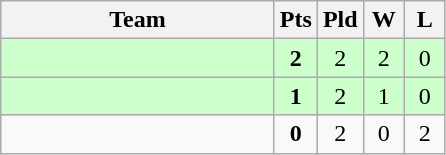<table class=wikitable style="text-align:center">
<tr>
<th width=175>Team</th>
<th width=20>Pts</th>
<th width=20>Pld</th>
<th width=20>W</th>
<th width=20>L</th>
</tr>
<tr bgcolor="#ccffcc">
<td style="text-align:left"></td>
<td><strong>2</strong></td>
<td>2</td>
<td>2</td>
<td>0</td>
</tr>
<tr bgcolor="#ccffcc">
<td style="text-align:left"></td>
<td><strong>1</strong></td>
<td>2</td>
<td>1</td>
<td>0</td>
</tr>
<tr>
<td style="text-align:left"></td>
<td><strong>0</strong></td>
<td>2</td>
<td>0</td>
<td>2</td>
</tr>
</table>
